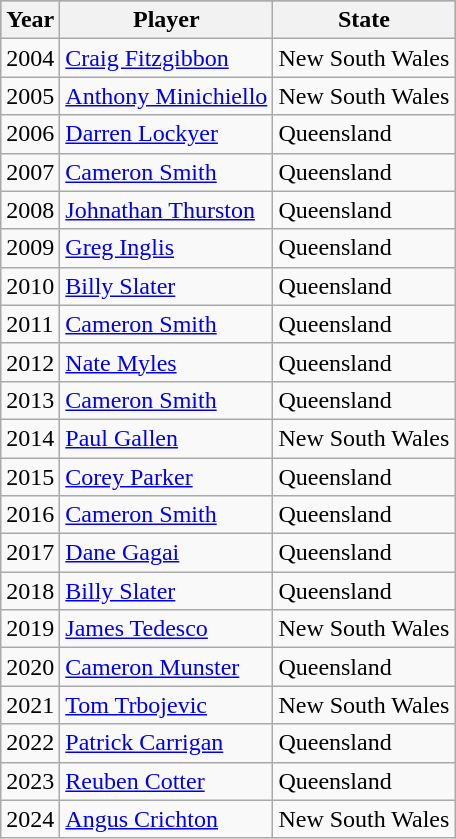<table class="wikitable">
<tr style="background:#bdb76b;">
<th>Year</th>
<th>Player</th>
<th>State</th>
</tr>
<tr>
<td>2004</td>
<td><a href='#'>Craig Fitzgibbon</a></td>
<td>New South Wales</td>
</tr>
<tr>
<td>2005</td>
<td><a href='#'>Anthony Minichiello</a></td>
<td>New South Wales</td>
</tr>
<tr>
<td>2006</td>
<td><a href='#'>Darren Lockyer</a></td>
<td>Queensland</td>
</tr>
<tr>
<td>2007</td>
<td><a href='#'>Cameron Smith</a></td>
<td>Queensland</td>
</tr>
<tr>
<td>2008</td>
<td><a href='#'>Johnathan Thurston</a></td>
<td>Queensland</td>
</tr>
<tr>
<td>2009</td>
<td><a href='#'>Greg Inglis</a></td>
<td>Queensland</td>
</tr>
<tr>
<td>2010</td>
<td><a href='#'>Billy Slater</a></td>
<td>Queensland</td>
</tr>
<tr>
<td>2011</td>
<td><a href='#'>Cameron Smith</a></td>
<td>Queensland</td>
</tr>
<tr>
<td>2012</td>
<td><a href='#'>Nate Myles</a></td>
<td>Queensland</td>
</tr>
<tr>
<td>2013</td>
<td><a href='#'>Cameron Smith</a></td>
<td>Queensland</td>
</tr>
<tr>
<td>2014</td>
<td><a href='#'>Paul Gallen</a></td>
<td>New South Wales</td>
</tr>
<tr>
<td>2015</td>
<td><a href='#'>Corey Parker</a></td>
<td>Queensland</td>
</tr>
<tr>
<td>2016</td>
<td><a href='#'>Cameron Smith</a></td>
<td>Queensland</td>
</tr>
<tr>
<td>2017</td>
<td><a href='#'>Dane Gagai</a></td>
<td>Queensland</td>
</tr>
<tr>
<td>2018</td>
<td><a href='#'>Billy Slater</a></td>
<td>Queensland</td>
</tr>
<tr>
<td>2019</td>
<td><a href='#'>James Tedesco</a></td>
<td>New South Wales</td>
</tr>
<tr>
<td>2020</td>
<td><a href='#'>Cameron Munster</a></td>
<td>Queensland</td>
</tr>
<tr>
<td>2021</td>
<td><a href='#'>Tom Trbojevic</a></td>
<td>New South Wales</td>
</tr>
<tr>
<td>2022</td>
<td><a href='#'>Patrick Carrigan</a></td>
<td>Queensland</td>
</tr>
<tr>
<td>2023</td>
<td><a href='#'>Reuben Cotter</a></td>
<td>Queensland</td>
</tr>
<tr>
<td>2024</td>
<td><a href='#'>Angus Crichton</a></td>
<td>New South Wales</td>
</tr>
</table>
